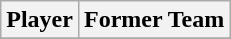<table class="wikitable" style="text-align:center">
<tr>
<th><strong>Player</strong></th>
<th>Former Team</th>
</tr>
<tr>
</tr>
</table>
